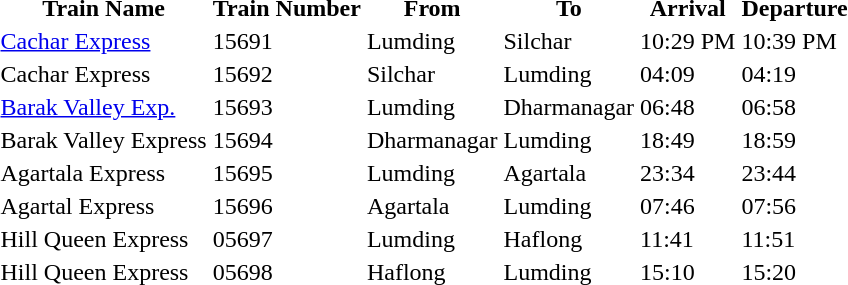<table class="table">
<tr>
<th><strong>Train Name</strong></th>
<th><strong>Train Number</strong></th>
<th><strong>From</strong></th>
<th><strong>To</strong></th>
<th><strong>Arrival</strong></th>
<th><strong>Departure</strong></th>
</tr>
<tr>
<td><a href='#'>Cachar Express</a></td>
<td>15691</td>
<td>Lumding</td>
<td>Silchar</td>
<td>10:29 PM</td>
<td>10:39 PM</td>
</tr>
<tr>
<td>Cachar Express</td>
<td>15692</td>
<td>Silchar</td>
<td>Lumding</td>
<td>04:09</td>
<td>04:19</td>
</tr>
<tr>
<td><a href='#'>Barak Valley Exp.</a></td>
<td>15693</td>
<td>Lumding</td>
<td>Dharmanagar</td>
<td>06:48</td>
<td>06:58</td>
</tr>
<tr>
<td>Barak Valley Express</td>
<td>15694</td>
<td>Dharmanagar</td>
<td>Lumding</td>
<td>18:49</td>
<td>18:59</td>
</tr>
<tr>
<td>Agartala Express</td>
<td>15695</td>
<td>Lumding</td>
<td>Agartala</td>
<td>23:34</td>
<td>23:44</td>
</tr>
<tr>
<td>Agartal Express</td>
<td>15696</td>
<td>Agartala</td>
<td>Lumding</td>
<td>07:46</td>
<td>07:56</td>
</tr>
<tr>
<td>Hill Queen Express</td>
<td>05697</td>
<td>Lumding</td>
<td>Haflong</td>
<td>11:41</td>
<td>11:51</td>
</tr>
<tr>
<td>Hill Queen Express</td>
<td>05698</td>
<td>Haflong</td>
<td>Lumding</td>
<td>15:10</td>
<td>15:20</td>
</tr>
<tr>
</tr>
</table>
